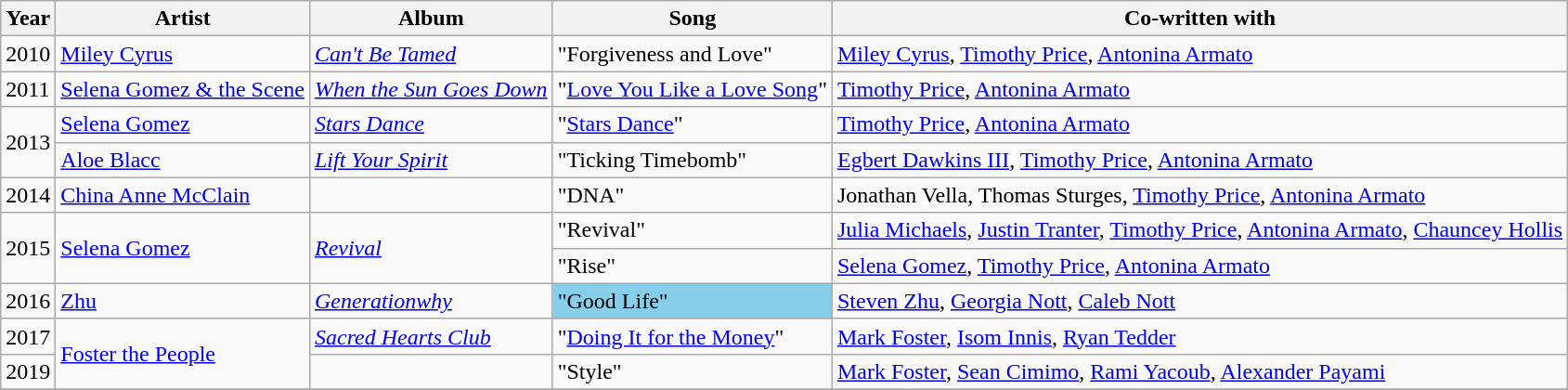<table class="wikitable">
<tr>
<th>Year</th>
<th>Artist</th>
<th>Album</th>
<th>Song</th>
<th>Co-written with</th>
</tr>
<tr>
<td>2010</td>
<td><a href='#'>Miley Cyrus</a></td>
<td><em><a href='#'>Can't Be Tamed</a></em></td>
<td>"Forgiveness and Love"</td>
<td><a href='#'>Miley Cyrus</a>, <a href='#'>Timothy Price</a>, <a href='#'>Antonina Armato</a></td>
</tr>
<tr>
<td>2011</td>
<td><a href='#'>Selena Gomez & the Scene</a></td>
<td><em><a href='#'>When the Sun Goes Down</a></em></td>
<td>"<a href='#'>Love You Like a Love Song</a>"</td>
<td><a href='#'>Timothy Price</a>, <a href='#'>Antonina Armato</a></td>
</tr>
<tr>
<td rowspan="2">2013</td>
<td><a href='#'>Selena Gomez</a></td>
<td><em><a href='#'>Stars Dance</a></em></td>
<td>"<a href='#'>Stars Dance</a>"</td>
<td><a href='#'>Timothy Price</a>, <a href='#'>Antonina Armato</a></td>
</tr>
<tr>
<td><a href='#'>Aloe Blacc</a></td>
<td><em><a href='#'>Lift Your Spirit</a></em></td>
<td>"Ticking Timebomb"</td>
<td><a href='#'>Egbert Dawkins III</a>, <a href='#'>Timothy Price</a>, <a href='#'>Antonina Armato</a></td>
</tr>
<tr>
<td>2014</td>
<td><a href='#'>China Anne McClain</a></td>
<td></td>
<td>"DNA"</td>
<td>Jonathan Vella, Thomas Sturges, <a href='#'>Timothy Price</a>, <a href='#'>Antonina Armato</a></td>
</tr>
<tr>
<td rowspan="2">2015</td>
<td rowspan="2"><a href='#'>Selena Gomez</a></td>
<td rowspan="2"><em><a href='#'>Revival</a></em></td>
<td>"Revival"</td>
<td><a href='#'>Julia Michaels</a>, <a href='#'>Justin Tranter</a>, <a href='#'>Timothy Price</a>, <a href='#'>Antonina Armato</a>, <a href='#'>Chauncey Hollis</a></td>
</tr>
<tr>
<td>"Rise"</td>
<td><a href='#'>Selena Gomez</a>, <a href='#'>Timothy Price</a>, <a href='#'>Antonina Armato</a></td>
</tr>
<tr>
<td>2016</td>
<td><a href='#'>Zhu</a></td>
<td><em><a href='#'>Generationwhy</a></em></td>
<td style="background:#87ceeb">"Good Life"</td>
<td><a href='#'>Steven Zhu</a>, <a href='#'>Georgia Nott</a>, <a href='#'>Caleb Nott</a></td>
</tr>
<tr>
<td>2017</td>
<td rowspan="2"><a href='#'>Foster the People</a></td>
<td><em><a href='#'>Sacred Hearts Club</a></em></td>
<td>"<a href='#'>Doing It for the Money</a>"</td>
<td><a href='#'>Mark Foster</a>, <a href='#'>Isom Innis</a>, <a href='#'>Ryan Tedder</a></td>
</tr>
<tr>
<td>2019</td>
<td></td>
<td>"Style"</td>
<td><a href='#'>Mark Foster</a>, <a href='#'>Sean Cimimo</a>, <a href='#'>Rami Yacoub</a>, <a href='#'>Alexander Payami</a></td>
</tr>
<tr>
</tr>
</table>
